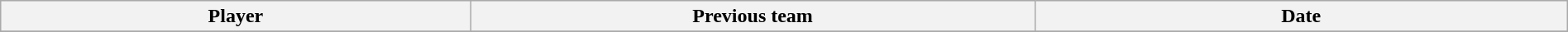<table class="wikitable" style="width:100%;">
<tr style="text-align:center; background:#ddd;">
<th style="width:30%;">Player</th>
<th style="width:36%;">Previous team</th>
<th style="width:34%;">Date</th>
</tr>
<tr>
</tr>
</table>
